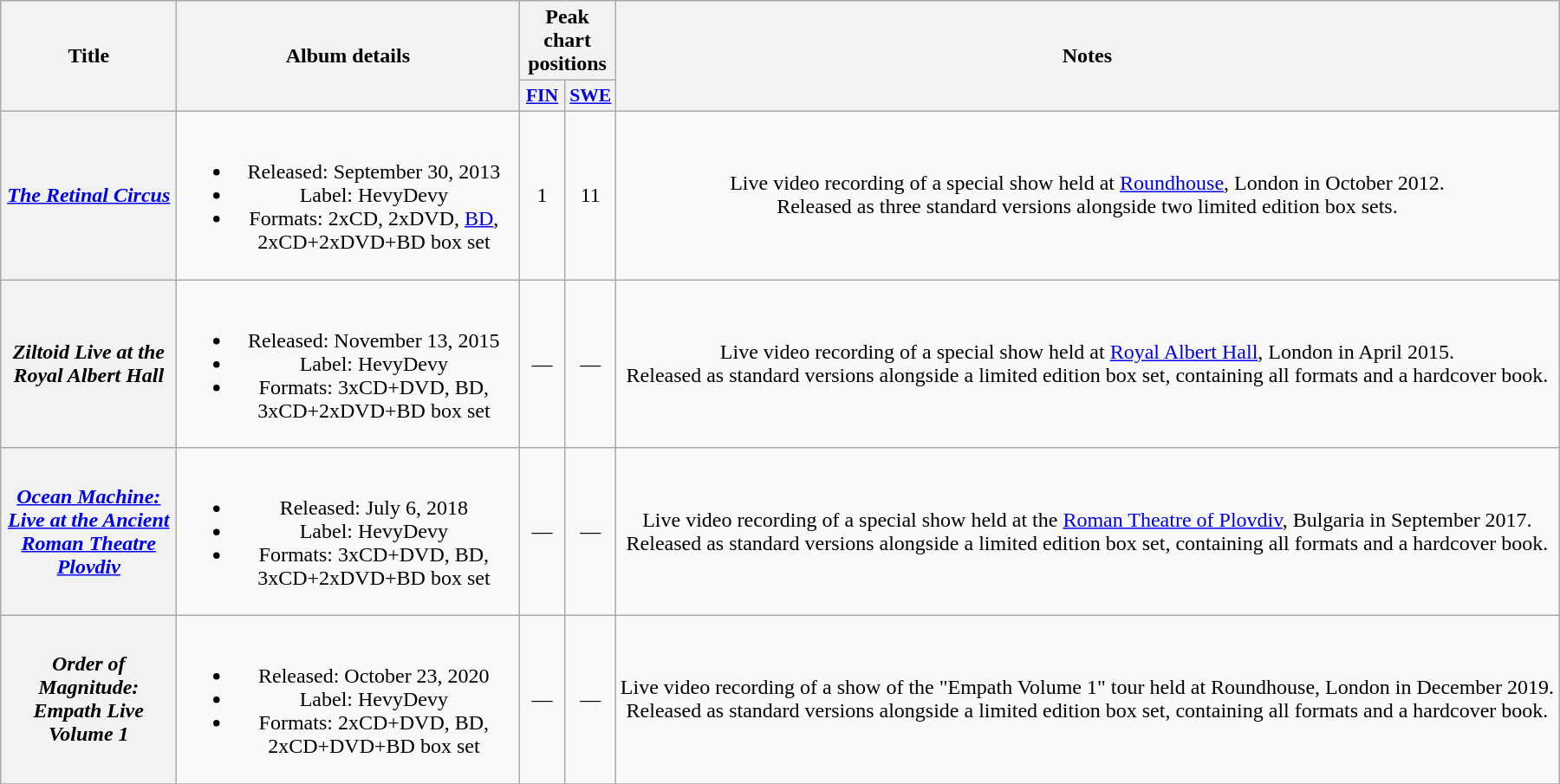<table class="wikitable plainrowheaders" style="text-align:center;">
<tr>
<th scope="col" rowspan="2" style="width:8em;">Title</th>
<th scope="col" rowspan="2" style="width:16em;">Album details</th>
<th scope="col" colspan="2">Peak chart positions</th>
<th scope="col" rowspan="2">Notes</th>
</tr>
<tr>
<th scope="col" style="width:2em;font-size:90%;"><a href='#'>FIN</a><br></th>
<th scope="col" style="width:2em;font-size:90%;"><a href='#'>SWE</a><br></th>
</tr>
<tr>
<th scope="row"><em><a href='#'>The Retinal Circus</a></em></th>
<td><br><ul><li>Released: September 30, 2013</li><li>Label: HevyDevy</li><li>Formats: 2xCD, 2xDVD, <a href='#'>BD</a>, 2xCD+2xDVD+BD box set</li></ul></td>
<td>1</td>
<td>11</td>
<td>Live video recording of a special show held at <a href='#'>Roundhouse</a>, London in October 2012.<br>Released as three standard versions alongside two limited edition box sets.</td>
</tr>
<tr>
<th scope="row"><em>Ziltoid Live at the Royal Albert Hall</em></th>
<td><br><ul><li>Released: November 13, 2015</li><li>Label: HevyDevy</li><li>Formats: 3xCD+DVD, BD, 3xCD+2xDVD+BD box set</li></ul></td>
<td>—</td>
<td>—</td>
<td>Live video recording of a special show held at <a href='#'>Royal Albert Hall</a>, London in April 2015.<br>Released as standard versions alongside a limited edition box set, containing all formats and a hardcover book.</td>
</tr>
<tr>
<th scope="row"><em><a href='#'>Ocean Machine: Live at the Ancient Roman Theatre Plovdiv</a></em></th>
<td><br><ul><li>Released: July 6, 2018</li><li>Label: HevyDevy</li><li>Formats: 3xCD+DVD, BD, 3xCD+2xDVD+BD box set</li></ul></td>
<td>—</td>
<td>—</td>
<td>Live video recording of a special show held at the <a href='#'>Roman Theatre of Plovdiv</a>, Bulgaria in September 2017.<br>Released as standard versions alongside a limited edition box set, containing all formats and a hardcover book.</td>
</tr>
<tr>
<th scope="row"><em>Order of Magnitude: Empath Live Volume 1</em></th>
<td><br><ul><li>Released: October 23, 2020</li><li>Label: HevyDevy</li><li>Formats: 2xCD+DVD, BD, 2xCD+DVD+BD box set</li></ul></td>
<td>—</td>
<td>—</td>
<td>Live video recording of a show of the "Empath Volume 1" tour held at Roundhouse, London in December 2019.<br>Released as standard versions alongside a limited edition box set, containing all formats and a hardcover book.</td>
</tr>
<tr>
</tr>
</table>
